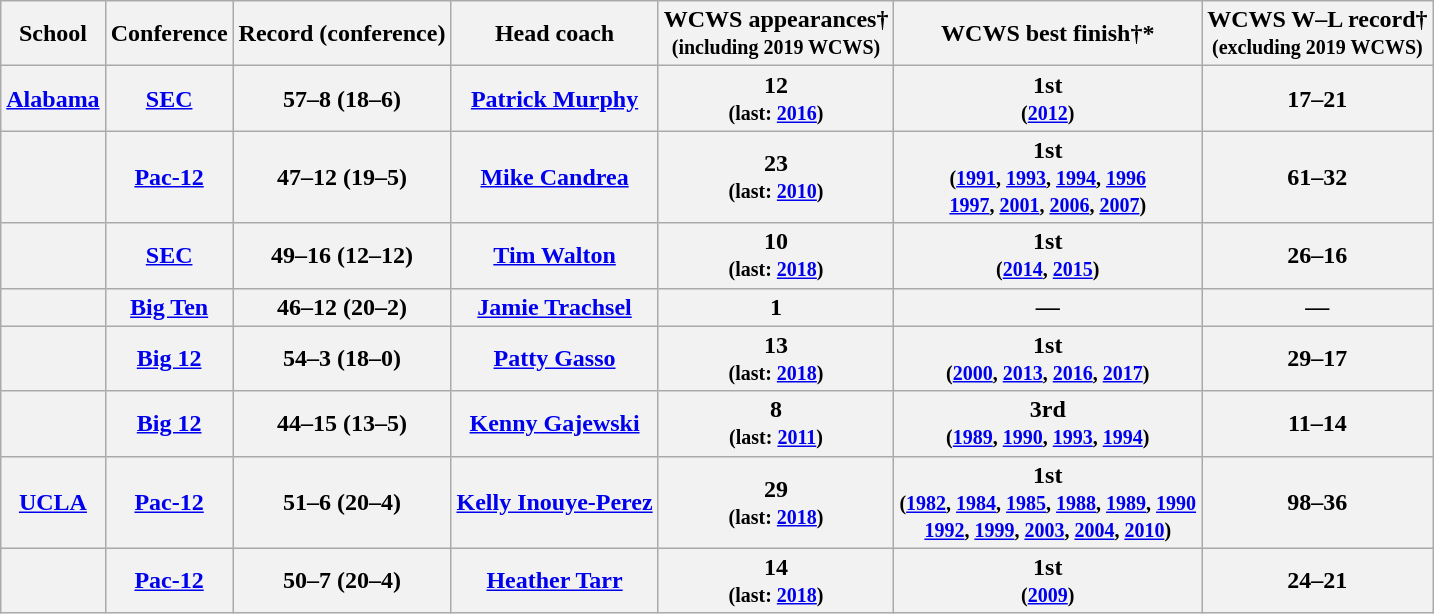<table class="wikitable">
<tr>
<th>School</th>
<th>Conference</th>
<th>Record (conference)</th>
<th>Head coach</th>
<th>WCWS appearances†<br><small> (including 2019 WCWS) </small></th>
<th>WCWS best finish†*</th>
<th>WCWS W–L record†<br><small> (excluding 2019 WCWS) </small></th>
</tr>
<tr align=center>
<th scope="row" style="text-align:center"><a href='#'>Alabama</a></th>
<th><a href='#'>SEC</a></th>
<th>57–8 (18–6)</th>
<th><a href='#'>Patrick Murphy</a></th>
<th>12 <br><small>(last: <a href='#'>2016</a>)</small></th>
<th>1st <br><small>(<a href='#'>2012</a>)</small></th>
<th>17–21</th>
</tr>
<tr align=center>
<th scope="row" style="text-align:center"></th>
<th><a href='#'>Pac-12</a></th>
<th>47–12 (19–5)</th>
<th><a href='#'>Mike Candrea</a></th>
<th>23 <br><small>(last: <a href='#'>2010</a>)</small></th>
<th>1st<br><small>(<a href='#'>1991</a>, <a href='#'>1993</a>, <a href='#'>1994</a>, <a href='#'>1996</a><br><a href='#'>1997</a>, <a href='#'>2001</a>, <a href='#'>2006</a>, <a href='#'>2007</a>)</small></th>
<th>61–32</th>
</tr>
<tr align=center>
<th scope="row" style="text-align:center"></th>
<th><a href='#'>SEC</a></th>
<th>49–16 (12–12)</th>
<th><a href='#'>Tim Walton</a></th>
<th>10 <br><small>(last: <a href='#'>2018</a>)</small></th>
<th>1st<br><small>(<a href='#'>2014</a>, <a href='#'>2015</a>)</small></th>
<th>26–16</th>
</tr>
<tr align=center>
<th scope="row" style="text-align:center"></th>
<th><a href='#'>Big Ten</a></th>
<th>46–12 (20–2)</th>
<th><a href='#'>Jamie Trachsel</a></th>
<th>1</th>
<th>—</th>
<th>—</th>
</tr>
<tr align=center>
<th scope="row" style="text-align:center"></th>
<th><a href='#'>Big 12</a></th>
<th>54–3 (18–0)</th>
<th><a href='#'>Patty Gasso</a></th>
<th>13<br><small>(last: <a href='#'>2018</a>)</small></th>
<th>1st<br><small>(<a href='#'>2000</a>, <a href='#'>2013</a>, <a href='#'>2016</a>, <a href='#'>2017</a>)</small></th>
<th>29–17</th>
</tr>
<tr align=center>
<th scope="row" style="text-align:center"></th>
<th><a href='#'>Big 12</a></th>
<th>44–15 (13–5)</th>
<th><a href='#'>Kenny Gajewski</a></th>
<th>8<br><small>(last: <a href='#'>2011</a>)</small></th>
<th>3rd <br><small>(<a href='#'>1989</a>, <a href='#'>1990</a>, <a href='#'>1993</a>, <a href='#'>1994</a>)</small></th>
<th>11–14</th>
</tr>
<tr align=center>
<th scope="row" style="text-align:center"><a href='#'>UCLA</a></th>
<th><a href='#'>Pac-12</a></th>
<th>51–6 (20–4)</th>
<th><a href='#'>Kelly Inouye-Perez</a></th>
<th>29 <br><small>(last: <a href='#'>2018</a>)</small></th>
<th>1st <br><small>(<a href='#'>1982</a>, <a href='#'>1984</a>, <a href='#'>1985</a>, <a href='#'>1988</a>, <a href='#'>1989</a>, <a href='#'>1990</a><br><a href='#'>1992</a>, <a href='#'>1999</a>, <a href='#'>2003</a>, <a href='#'>2004</a>, <a href='#'>2010</a>)</small></th>
<th>98–36</th>
</tr>
<tr align=center>
<th scope="row" style="text-align:center"></th>
<th><a href='#'>Pac-12</a></th>
<th>50–7 (20–4)</th>
<th><a href='#'>Heather Tarr</a></th>
<th>14<br><small>(last: <a href='#'>2018</a>)</small></th>
<th>1st<br><small>(<a href='#'>2009</a>)</small></th>
<th>24–21</th>
</tr>
</table>
